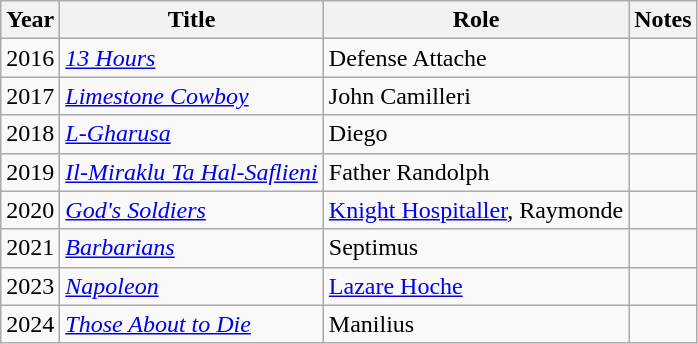<table class="wikitable sortable">
<tr>
<th>Year</th>
<th>Title</th>
<th>Role</th>
<th>Notes</th>
</tr>
<tr>
<td>2016</td>
<td><em><a href='#'>13 Hours</a></em></td>
<td>Defense Attache</td>
<td></td>
</tr>
<tr>
<td>2017</td>
<td><em><a href='#'>Limestone Cowboy</a></em></td>
<td>John Camilleri</td>
<td></td>
</tr>
<tr>
<td>2018</td>
<td><em><a href='#'>L-Gharusa</a></em></td>
<td>Diego</td>
<td></td>
</tr>
<tr>
<td>2019</td>
<td><em><a href='#'>Il-Miraklu Ta Hal-Saflieni</a></em></td>
<td>Father Randolph</td>
<td></td>
</tr>
<tr>
<td>2020</td>
<td><em><a href='#'>God's Soldiers</a></em></td>
<td><a href='#'>Knight Hospitaller</a>, Raymonde</td>
<td></td>
</tr>
<tr>
<td>2021</td>
<td><em><a href='#'>Barbarians</a></em></td>
<td>Septimus</td>
<td></td>
</tr>
<tr>
<td>2023</td>
<td><em><a href='#'>Napoleon</a></em></td>
<td><a href='#'>Lazare Hoche</a></td>
<td></td>
</tr>
<tr>
<td>2024</td>
<td><em><a href='#'>Those About to Die</a></em></td>
<td>Manilius</td>
<td></td>
</tr>
</table>
